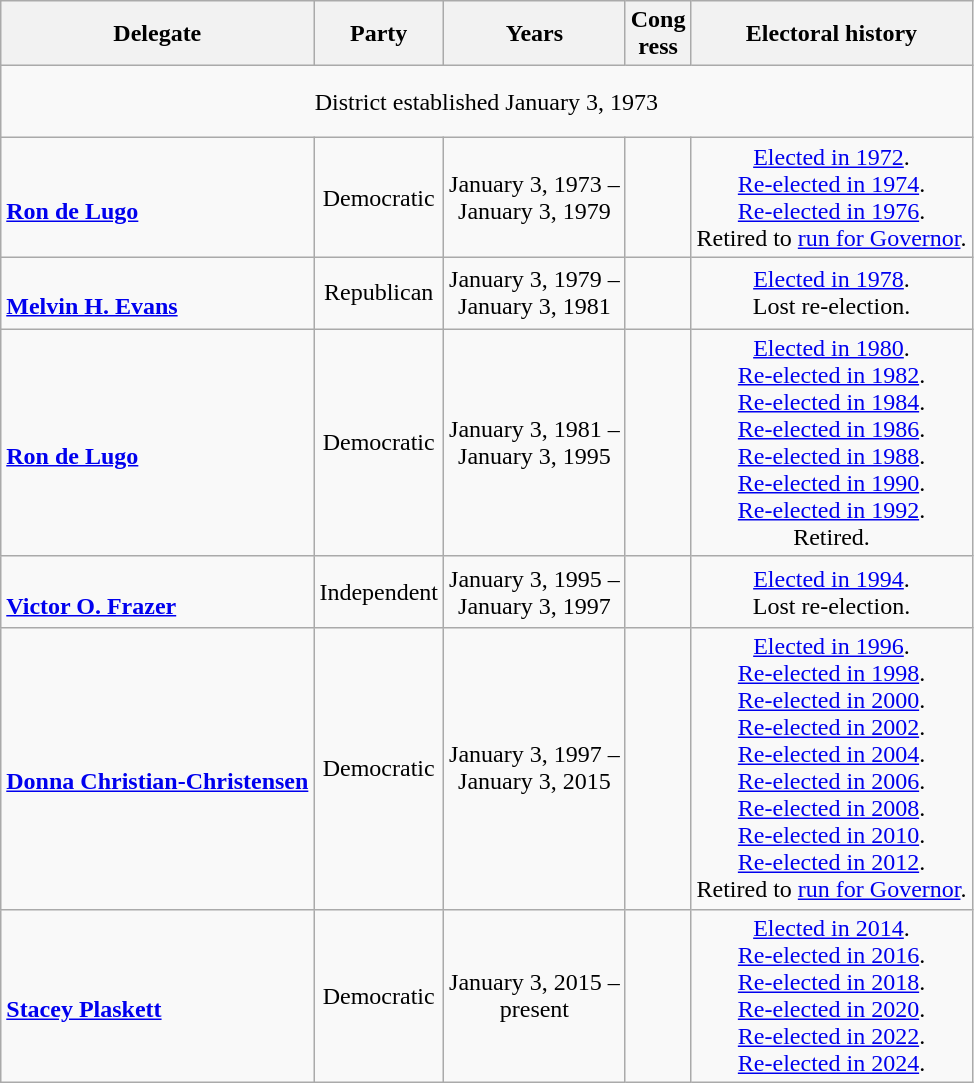<table class=wikitable style="text-align:center">
<tr>
<th>Delegate</th>
<th>Party</th>
<th>Years</th>
<th>Cong<br>ress</th>
<th>Electoral history</th>
</tr>
<tr style="height:3em">
<td colspan=5>District established January 3, 1973</td>
</tr>
<tr style="height:3em">
<td align=left><br><strong><a href='#'>Ron de Lugo</a></strong><br></td>
<td>Democratic</td>
<td nowrap>January 3, 1973 –<br>January 3, 1979</td>
<td></td>
<td><a href='#'>Elected in 1972</a>.<br><a href='#'>Re-elected in 1974</a>.<br><a href='#'>Re-elected in 1976</a>.<br>Retired to <a href='#'>run for Governor</a>.</td>
</tr>
<tr style="height:3em">
<td align=left><br><strong><a href='#'>Melvin H. Evans</a></strong><br></td>
<td>Republican</td>
<td nowrap>January 3, 1979 –<br>January 3, 1981</td>
<td></td>
<td><a href='#'>Elected in 1978</a>.<br>Lost re-election.</td>
</tr>
<tr style="height:3em">
<td align=left><br><strong><a href='#'>Ron de Lugo</a></strong><br></td>
<td>Democratic</td>
<td nowrap>January 3, 1981 –<br>January 3, 1995</td>
<td></td>
<td><a href='#'>Elected in 1980</a>.<br><a href='#'>Re-elected in 1982</a>.<br><a href='#'>Re-elected in 1984</a>.<br><a href='#'>Re-elected in 1986</a>.<br><a href='#'>Re-elected in 1988</a>.<br><a href='#'>Re-elected in 1990</a>.<br><a href='#'>Re-elected in 1992</a>.<br>Retired.</td>
</tr>
<tr style="height:3em">
<td align=left><br><strong><a href='#'>Victor O. Frazer</a></strong><br></td>
<td>Independent</td>
<td nowrap>January 3, 1995 –<br>January 3, 1997</td>
<td></td>
<td><a href='#'>Elected in 1994</a>.<br>Lost re-election.</td>
</tr>
<tr style="height:3em">
<td align=left><br><strong><a href='#'>Donna Christian-Christensen</a></strong><br></td>
<td>Democratic</td>
<td nowrap>January 3, 1997 –<br>January 3, 2015</td>
<td></td>
<td><a href='#'>Elected in 1996</a>.<br><a href='#'>Re-elected in 1998</a>.<br><a href='#'>Re-elected in 2000</a>.<br><a href='#'>Re-elected in 2002</a>.<br><a href='#'>Re-elected in 2004</a>.<br><a href='#'>Re-elected in 2006</a>.<br><a href='#'>Re-elected in 2008</a>.<br><a href='#'>Re-elected in 2010</a>.<br><a href='#'>Re-elected in 2012</a>.<br>Retired to <a href='#'>run for Governor</a>.</td>
</tr>
<tr style="height:3em">
<td align=left><br><strong><a href='#'>Stacey Plaskett</a></strong><br></td>
<td>Democratic</td>
<td nowrap>January 3, 2015 –<br>present</td>
<td></td>
<td><a href='#'>Elected in 2014</a>.<br><a href='#'>Re-elected in 2016</a>.<br><a href='#'>Re-elected in 2018</a>.<br><a href='#'>Re-elected in 2020</a>.<br><a href='#'>Re-elected in 2022</a>.<br><a href='#'>Re-elected in 2024</a>.</td>
</tr>
</table>
